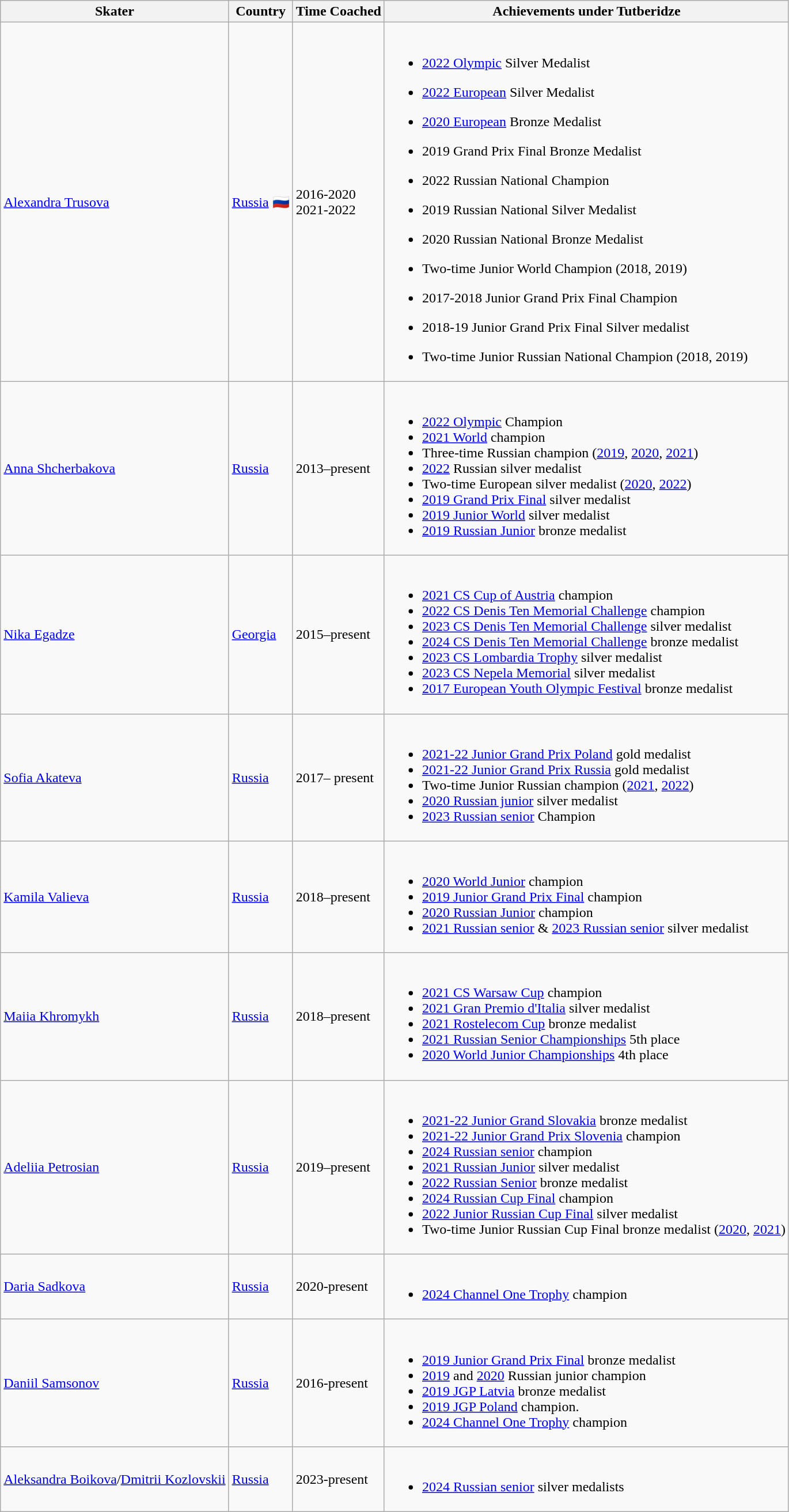<table class="wikitable">
<tr>
<th>Skater</th>
<th>Country</th>
<th>Time Coached</th>
<th>Achievements under Tutberidze</th>
</tr>
<tr>
<td><a href='#'>Alexandra Trusova</a></td>
<td><a href='#'>Russia</a> 🇷🇺</td>
<td>2016-2020<br>2021-2022</td>
<td><br><ul><li><a href='#'>2022 Olympic</a> Silver Medalist</li></ul><ul><li><a href='#'>2022 European</a> Silver Medalist</li></ul><ul><li><a href='#'>2020 European</a> Bronze Medalist</li></ul><ul><li>2019 Grand Prix Final Bronze Medalist</li></ul><ul><li>2022 Russian National Champion</li></ul><ul><li>2019 Russian National Silver Medalist</li></ul><ul><li>2020 Russian National Bronze Medalist</li></ul><ul><li>Two-time Junior World Champion (2018, 2019)</li></ul><ul><li>2017-2018 Junior Grand Prix Final Champion</li></ul><ul><li>2018-19 Junior Grand Prix Final Silver medalist</li></ul><ul><li>Two-time Junior Russian National Champion (2018, 2019)</li></ul></td>
</tr>
<tr>
<td><a href='#'>Anna Shcherbakova</a></td>
<td> <a href='#'>Russia</a></td>
<td>2013–present</td>
<td><br><ul><li><a href='#'>2022 Olympic</a> Champion</li><li><a href='#'>2021 World</a> champion</li><li>Three-time Russian champion (<a href='#'>2019</a>, <a href='#'>2020</a>, <a href='#'>2021</a>)</li><li><a href='#'>2022</a> Russian silver medalist</li><li>Two-time European silver medalist (<a href='#'>2020</a>, <a href='#'>2022</a>)</li><li><a href='#'>2019 Grand Prix Final</a> silver medalist</li><li><a href='#'>2019 Junior World</a> silver medalist</li><li><a href='#'>2019 Russian Junior</a> bronze medalist</li></ul></td>
</tr>
<tr>
<td><a href='#'>Nika Egadze</a></td>
<td> <a href='#'>Georgia</a></td>
<td>2015–present</td>
<td><br><ul><li><a href='#'>2021 CS Cup of Austria</a> champion </li><li><a href='#'>2022 CS Denis Ten Memorial Challenge</a> champion</li><li><a href='#'>2023 CS Denis Ten Memorial Challenge</a> silver medalist</li><li><a href='#'>2024 CS Denis Ten Memorial Challenge</a> bronze medalist</li><li><a href='#'>2023 CS Lombardia Trophy</a> silver medalist</li><li><a href='#'>2023 CS Nepela Memorial</a> silver medalist</li><li><a href='#'>2017 European Youth Olympic Festival</a> bronze medalist</li></ul></td>
</tr>
<tr>
<td><a href='#'>Sofia Akateva</a></td>
<td> <a href='#'>Russia</a></td>
<td>2017– present</td>
<td><br><ul><li><a href='#'>2021-22 Junior Grand Prix Poland</a> gold medalist</li><li><a href='#'>2021-22 Junior Grand Prix Russia</a> gold medalist</li><li>Two-time Junior Russian champion (<a href='#'>2021</a>, <a href='#'>2022</a>)</li><li><a href='#'>2020 Russian junior</a> silver medalist</li><li><a href='#'>2023 Russian senior</a> Champion</li></ul></td>
</tr>
<tr>
<td><a href='#'>Kamila Valieva</a></td>
<td> <a href='#'>Russia</a></td>
<td>2018–present</td>
<td><br><ul><li><a href='#'>2020 World Junior</a> champion</li><li><a href='#'>2019 Junior Grand Prix Final</a> champion</li><li><a href='#'>2020 Russian Junior</a> champion</li><li><a href='#'>2021 Russian senior</a> & <a href='#'>2023 Russian senior</a> silver medalist</li></ul></td>
</tr>
<tr>
<td><a href='#'>Maiia Khromykh</a></td>
<td> <a href='#'>Russia</a></td>
<td>2018–present</td>
<td><br><ul><li><a href='#'>2021 CS Warsaw Cup</a> champion</li><li><a href='#'>2021 Gran Premio d'Italia</a> silver medalist</li><li><a href='#'>2021 Rostelecom Cup</a> bronze medalist</li><li><a href='#'>2021 Russian Senior Championships</a> 5th place </li><li><a href='#'>2020 World Junior Championships</a> 4th place </li></ul></td>
</tr>
<tr>
<td><a href='#'>Adeliia Petrosian</a></td>
<td> <a href='#'>Russia</a></td>
<td>2019–present</td>
<td><br><ul><li><a href='#'>2021-22 Junior Grand Slovakia</a> bronze medalist</li><li><a href='#'>2021-22 Junior Grand Prix Slovenia</a> champion</li><li><a href='#'>2024 Russian senior</a> champion</li><li><a href='#'>2021 Russian Junior</a> silver medalist</li><li><a href='#'>2022 Russian Senior</a> bronze medalist</li><li><a href='#'>2024 Russian Cup Final</a> champion</li><li><a href='#'>2022 Junior Russian Cup Final</a> silver medalist</li><li>Two-time Junior Russian Cup Final bronze medalist (<a href='#'>2020</a>, <a href='#'>2021</a>)</li></ul></td>
</tr>
<tr>
<td><a href='#'>Daria Sadkova</a></td>
<td> <a href='#'>Russia</a></td>
<td>2020-present</td>
<td><br><ul><li><a href='#'>2024 Channel One Trophy</a> champion</li></ul></td>
</tr>
<tr>
<td><a href='#'>Daniil Samsonov</a></td>
<td> <a href='#'>Russia</a></td>
<td>2016-present</td>
<td><br><ul><li><a href='#'>2019 Junior Grand Prix Final</a> bronze medalist</li><li><a href='#'>2019</a> and <a href='#'>2020</a> Russian junior champion</li><li><a href='#'>2019 JGP Latvia</a> bronze medalist</li><li><a href='#'>2019 JGP Poland</a> champion.</li><li><a href='#'>2024 Channel One Trophy</a> champion</li></ul></td>
</tr>
<tr>
<td><a href='#'>Aleksandra Boikova</a>/<a href='#'>Dmitrii Kozlovskii</a></td>
<td> <a href='#'>Russia</a></td>
<td>2023-present</td>
<td><br><ul><li><a href='#'>2024 Russian senior</a> silver medalists</li></ul></td>
</tr>
</table>
